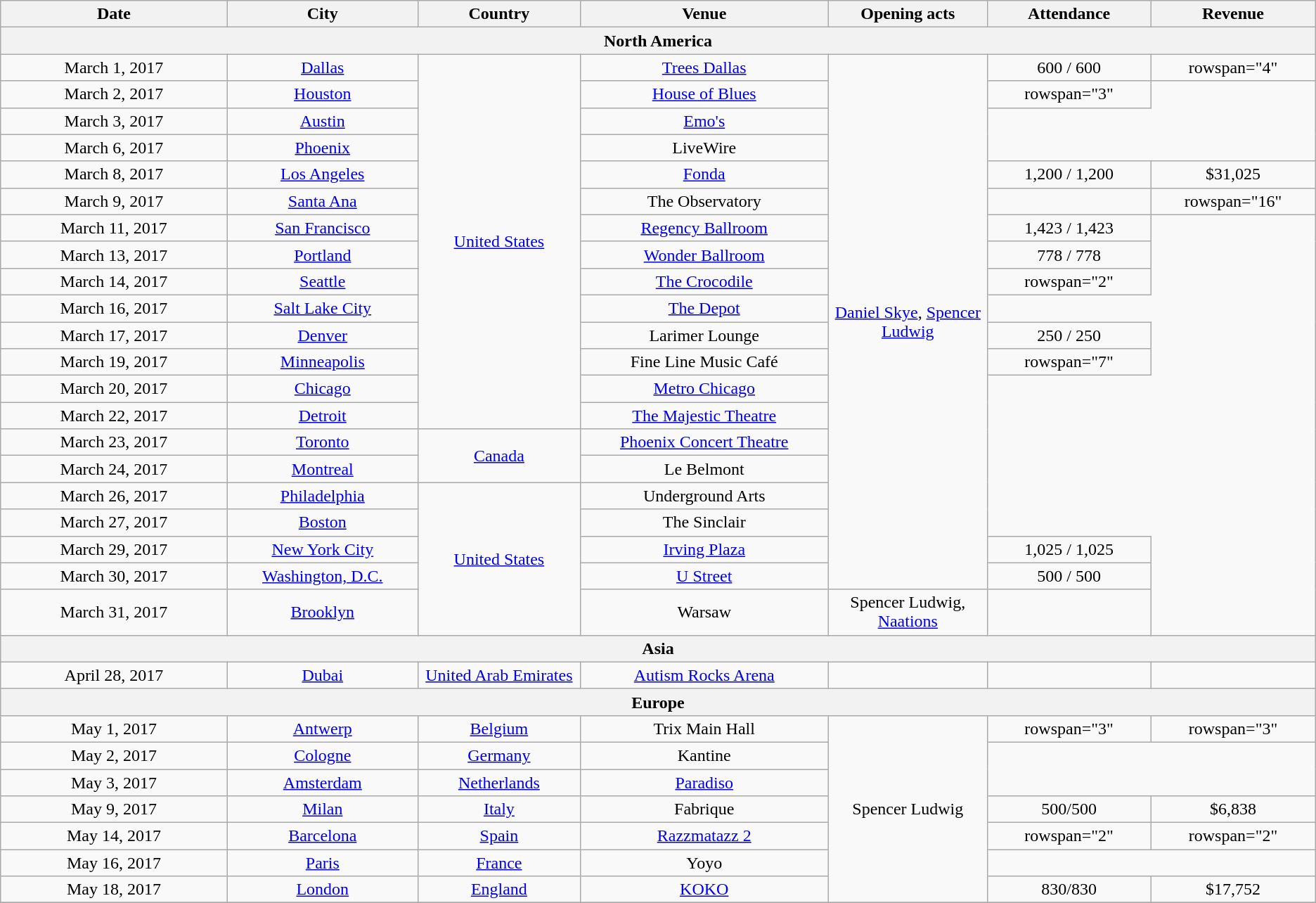<table class="wikitable" style="text-align:center;">
<tr>
<th scope="col" style="width:15em;">Date</th>
<th scope="col" style="width:12em;">City</th>
<th scope="col" style="width:10em;">Country</th>
<th scope="col" style="width:16em;">Venue</th>
<th scope="col" style="width:10em;">Opening acts</th>
<th scope="col" style="width:10em;">Attendance</th>
<th scope="col" style="width:10em;">Revenue</th>
</tr>
<tr>
<th colspan="7">North America</th>
</tr>
<tr>
<td>March 1, 2017</td>
<td><a href='#'>Dallas</a></td>
<td rowspan="14"><a href='#'>United States</a></td>
<td><a href='#'>Trees Dallas</a></td>
<td rowspan="20"><a href='#'>Daniel Skye</a>, <a href='#'>Spencer Ludwig</a></td>
<td>600 / 600</td>
<td>rowspan="4" </td>
</tr>
<tr>
<td>March 2, 2017</td>
<td><a href='#'>Houston</a></td>
<td><a href='#'>House of Blues</a></td>
<td>rowspan="3" </td>
</tr>
<tr>
<td>March 3, 2017</td>
<td><a href='#'>Austin</a></td>
<td><a href='#'>Emo's</a></td>
</tr>
<tr>
<td>March 6, 2017</td>
<td><a href='#'>Phoenix</a></td>
<td>LiveWire</td>
</tr>
<tr>
<td>March 8, 2017</td>
<td><a href='#'>Los Angeles</a></td>
<td><a href='#'>Fonda</a></td>
<td>1,200 / 1,200</td>
<td>$31,025</td>
</tr>
<tr>
<td>March 9, 2017</td>
<td><a href='#'>Santa Ana</a></td>
<td>The Observatory</td>
<td></td>
<td>rowspan="16" </td>
</tr>
<tr>
<td>March 11, 2017</td>
<td><a href='#'>San Francisco</a></td>
<td><a href='#'>Regency Ballroom</a></td>
<td>1,423 / 1,423</td>
</tr>
<tr>
<td>March 13, 2017</td>
<td><a href='#'>Portland</a></td>
<td><a href='#'>Wonder Ballroom</a></td>
<td>778 / 778</td>
</tr>
<tr>
<td>March 14, 2017</td>
<td><a href='#'>Seattle</a></td>
<td><a href='#'>The Crocodile</a></td>
<td>rowspan="2" </td>
</tr>
<tr>
<td>March 16, 2017</td>
<td><a href='#'>Salt Lake City</a></td>
<td><a href='#'>The Depot</a></td>
</tr>
<tr>
<td>March 17, 2017</td>
<td><a href='#'>Denver</a></td>
<td>Larimer Lounge</td>
<td>250 / 250</td>
</tr>
<tr>
<td>March 19, 2017</td>
<td><a href='#'>Minneapolis</a></td>
<td>Fine Line Music Café</td>
<td>rowspan="7" </td>
</tr>
<tr>
<td>March 20, 2017</td>
<td><a href='#'>Chicago</a></td>
<td><a href='#'>Metro Chicago</a></td>
</tr>
<tr>
<td>March 22, 2017</td>
<td><a href='#'>Detroit</a></td>
<td><a href='#'>The Majestic Theatre</a></td>
</tr>
<tr>
<td>March 23, 2017</td>
<td><a href='#'>Toronto</a></td>
<td rowspan="2"><a href='#'>Canada</a></td>
<td><a href='#'>Phoenix Concert Theatre</a></td>
</tr>
<tr>
<td>March 24, 2017</td>
<td><a href='#'>Montreal</a></td>
<td>Le Belmont</td>
</tr>
<tr>
<td>March 26, 2017</td>
<td><a href='#'>Philadelphia</a></td>
<td rowspan="5"><a href='#'>United States</a></td>
<td>Underground Arts</td>
</tr>
<tr>
<td>March 27, 2017</td>
<td><a href='#'>Boston</a></td>
<td>The Sinclair</td>
</tr>
<tr>
<td>March 29, 2017</td>
<td><a href='#'>New York City</a></td>
<td><a href='#'>Irving Plaza</a></td>
<td>1,025 / 1,025</td>
</tr>
<tr>
<td>March 30, 2017</td>
<td><a href='#'>Washington, D.C.</a></td>
<td><a href='#'>U Street</a></td>
<td>500 / 500</td>
</tr>
<tr>
<td>March 31, 2017</td>
<td><a href='#'>Brooklyn</a></td>
<td>Warsaw</td>
<td>Spencer Ludwig, <a href='#'>Naations</a></td>
<td></td>
</tr>
<tr>
<th colspan="7">Asia</th>
</tr>
<tr>
<td>April 28, 2017</td>
<td><a href='#'>Dubai</a></td>
<td><a href='#'>United Arab Emirates</a></td>
<td><a href='#'>Autism Rocks Arena</a></td>
<td></td>
<td></td>
<td></td>
</tr>
<tr>
<th colspan="7">Europe</th>
</tr>
<tr>
<td>May 1, 2017</td>
<td><a href='#'>Antwerp</a></td>
<td><a href='#'>Belgium</a></td>
<td>Trix Main Hall</td>
<td rowspan="7">Spencer Ludwig</td>
<td>rowspan="3" </td>
<td>rowspan="3" </td>
</tr>
<tr>
<td>May 2, 2017</td>
<td><a href='#'>Cologne</a></td>
<td><a href='#'>Germany</a></td>
<td>Kantine</td>
</tr>
<tr>
<td>May 3, 2017</td>
<td><a href='#'>Amsterdam</a></td>
<td><a href='#'>Netherlands</a></td>
<td><a href='#'>Paradiso</a></td>
</tr>
<tr>
<td>May 9, 2017</td>
<td><a href='#'>Milan</a></td>
<td><a href='#'>Italy</a></td>
<td>Fabrique</td>
<td>500/500</td>
<td>$6,838</td>
</tr>
<tr>
<td>May 14, 2017</td>
<td><a href='#'>Barcelona</a></td>
<td><a href='#'>Spain</a></td>
<td><a href='#'>Razzmatazz 2</a></td>
<td>rowspan="2" </td>
<td>rowspan="2" </td>
</tr>
<tr>
<td>May 16, 2017</td>
<td><a href='#'>Paris</a></td>
<td><a href='#'>France</a></td>
<td>Yoyo</td>
</tr>
<tr>
<td>May 18, 2017</td>
<td><a href='#'>London</a></td>
<td><a href='#'>England</a></td>
<td><a href='#'>KOKO</a></td>
<td>830/830</td>
<td>$17,752</td>
</tr>
<tr>
</tr>
</table>
